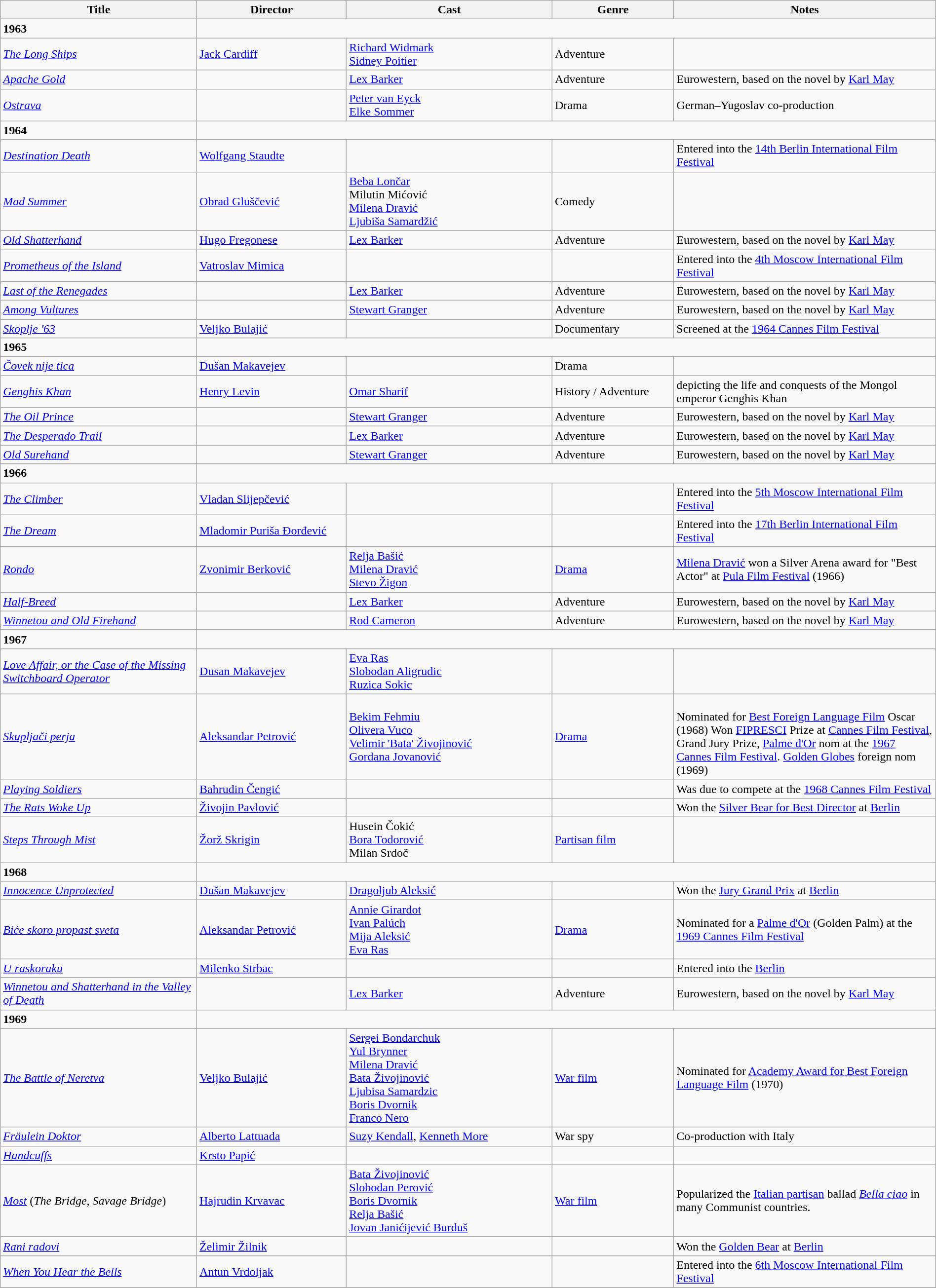<table class="wikitable" width= "100%">
<tr>
<th width=21%>Title</th>
<th width=16%>Director</th>
<th width=22%>Cast</th>
<th width=13%>Genre</th>
<th width=28%>Notes</th>
</tr>
<tr>
<td><strong>1963</strong></td>
</tr>
<tr>
<td><em><a href='#'>The Long Ships</a></em></td>
<td><a href='#'>Jack Cardiff</a></td>
<td><a href='#'>Richard Widmark</a><br><a href='#'>Sidney Poitier</a></td>
<td>Adventure</td>
<td></td>
</tr>
<tr>
<td><em><a href='#'>Apache Gold</a></em></td>
<td></td>
<td><a href='#'>Lex Barker</a></td>
<td>Adventure</td>
<td>Eurowestern, based on the novel by <a href='#'>Karl May</a></td>
</tr>
<tr>
<td><em><a href='#'>Ostrava</a></em></td>
<td></td>
<td><a href='#'>Peter van Eyck</a><br><a href='#'>Elke Sommer</a></td>
<td>Drama</td>
<td>German–Yugoslav co-production</td>
</tr>
<tr>
<td><strong>1964</strong></td>
</tr>
<tr>
<td><em><a href='#'>Destination Death</a></em></td>
<td><a href='#'>Wolfgang Staudte</a></td>
<td></td>
<td></td>
<td>Entered into the <a href='#'>14th Berlin International Film Festival</a></td>
</tr>
<tr>
<td><em><a href='#'>Mad Summer</a></em></td>
<td><a href='#'>Obrad Gluščević</a></td>
<td><a href='#'>Beba Lončar</a><br>Milutin Mićović<br><a href='#'>Milena Dravić</a><br><a href='#'>Ljubiša Samardžić</a></td>
<td>Comedy</td>
<td></td>
</tr>
<tr>
<td><em><a href='#'>Old Shatterhand</a></em></td>
<td><a href='#'>Hugo Fregonese</a></td>
<td><a href='#'>Lex Barker</a></td>
<td>Adventure</td>
<td>Eurowestern, based on the novel by <a href='#'>Karl May</a></td>
</tr>
<tr>
<td><em><a href='#'>Prometheus of the Island</a></em></td>
<td><a href='#'>Vatroslav Mimica</a></td>
<td></td>
<td></td>
<td>Entered into the <a href='#'>4th Moscow International Film Festival</a></td>
</tr>
<tr>
<td><em><a href='#'>Last of the Renegades</a></em></td>
<td></td>
<td><a href='#'>Lex Barker</a></td>
<td>Adventure</td>
<td>Eurowestern, based on the novel by <a href='#'>Karl May</a></td>
</tr>
<tr>
<td><em><a href='#'>Among Vultures</a></em></td>
<td></td>
<td><a href='#'>Stewart Granger</a></td>
<td>Adventure</td>
<td>Eurowestern, based on the novel by <a href='#'>Karl May</a></td>
</tr>
<tr>
<td><em><a href='#'>Skoplje '63</a></em></td>
<td><a href='#'>Veljko Bulajić</a></td>
<td></td>
<td>Documentary</td>
<td>Screened at the <a href='#'>1964 Cannes Film Festival</a></td>
</tr>
<tr>
<td><strong>1965</strong></td>
</tr>
<tr>
<td><em><a href='#'>Čovek nije tica</a></em></td>
<td><a href='#'>Dušan Makavejev</a></td>
<td></td>
<td>Drama</td>
<td></td>
</tr>
<tr>
<td><em><a href='#'>Genghis Khan</a></em></td>
<td><a href='#'>Henry Levin</a></td>
<td><a href='#'>Omar Sharif</a></td>
<td>History / Adventure</td>
<td>depicting the life and conquests of the Mongol emperor Genghis Khan</td>
</tr>
<tr>
<td><em><a href='#'>The Oil Prince</a></em></td>
<td></td>
<td><a href='#'>Stewart Granger</a></td>
<td>Adventure</td>
<td>Eurowestern, based on the novel by <a href='#'>Karl May</a></td>
</tr>
<tr>
<td><em><a href='#'>The Desperado Trail</a></em></td>
<td></td>
<td><a href='#'>Lex Barker</a></td>
<td>Adventure</td>
<td>Eurowestern, based on the novel by <a href='#'>Karl May</a></td>
</tr>
<tr>
<td><em><a href='#'>Old Surehand</a></em></td>
<td></td>
<td><a href='#'>Stewart Granger</a></td>
<td>Adventure</td>
<td>Eurowestern, based on the novel by <a href='#'>Karl May</a></td>
</tr>
<tr>
<td><strong>1966</strong></td>
</tr>
<tr>
<td><em><a href='#'>The Climber</a></em></td>
<td><a href='#'>Vladan Slijepčević</a></td>
<td></td>
<td></td>
<td>Entered into the <a href='#'>5th Moscow International Film Festival</a></td>
</tr>
<tr>
<td><em><a href='#'>The Dream</a></em></td>
<td><a href='#'>Mladomir Puriša Đorđević</a></td>
<td></td>
<td></td>
<td>Entered into the <a href='#'>17th Berlin International Film Festival</a></td>
</tr>
<tr>
<td><em><a href='#'>Rondo</a></em></td>
<td><a href='#'>Zvonimir Berković</a></td>
<td><a href='#'>Relja Bašić</a><br><a href='#'>Milena Dravić</a><br><a href='#'>Stevo Žigon</a></td>
<td><a href='#'>Drama</a></td>
<td><a href='#'>Milena Dravić</a> won a Silver Arena award for "Best Actor" at <a href='#'>Pula Film Festival</a> (1966)</td>
</tr>
<tr>
<td><em><a href='#'>Half-Breed</a> </em></td>
<td></td>
<td><a href='#'>Lex Barker</a></td>
<td>Adventure</td>
<td>Eurowestern, based on the novel by <a href='#'>Karl May</a></td>
</tr>
<tr>
<td><em><a href='#'>Winnetou and Old Firehand</a></em></td>
<td></td>
<td><a href='#'>Rod Cameron</a></td>
<td>Adventure</td>
<td>Eurowestern, based on the novel by <a href='#'>Karl May</a></td>
</tr>
<tr>
<td><strong>1967</strong></td>
</tr>
<tr>
<td><em><a href='#'>Love Affair, or the Case of the Missing Switchboard Operator</a></em></td>
<td><a href='#'>Dusan Makavejev</a></td>
<td><a href='#'>Eva Ras</a><br><a href='#'>Slobodan Aligrudic</a><br><a href='#'>Ruzica Sokic</a></td>
<td></td>
<td></td>
</tr>
<tr>
<td><em><a href='#'>Skupljači perja</a></em></td>
<td><a href='#'>Aleksandar Petrović</a></td>
<td><a href='#'>Bekim Fehmiu</a><br><a href='#'>Olivera Vuco</a><br><a href='#'>Velimir 'Bata' Živojinović</a><br><a href='#'>Gordana Jovanović</a></td>
<td><a href='#'>Drama</a></td>
<td><br>Nominated for <a href='#'>Best Foreign Language Film</a> Oscar (1968)
Won <a href='#'>FIPRESCI</a> Prize at <a href='#'>Cannes Film Festival</a>, Grand Jury Prize, <a href='#'>Palme d'Or</a> nom at the <a href='#'>1967 Cannes Film Festival</a>.
<a href='#'>Golden Globes</a> foreign nom (1969)</td>
</tr>
<tr>
<td><em><a href='#'>Playing Soldiers</a></em></td>
<td><a href='#'>Bahrudin Čengić</a></td>
<td></td>
<td></td>
<td>Was due to compete at the <a href='#'>1968 Cannes Film Festival</a></td>
</tr>
<tr>
<td><em><a href='#'>The Rats Woke Up</a></em></td>
<td><a href='#'>Živojin Pavlović</a></td>
<td></td>
<td></td>
<td>Won the <a href='#'>Silver Bear for Best Director</a> at <a href='#'>Berlin</a></td>
</tr>
<tr>
<td><em><a href='#'>Steps Through Mist</a></em></td>
<td><a href='#'>Žorž Skrigin</a></td>
<td>Husein Čokić<br><a href='#'>Bora Todorović</a><br>Milan Srdoč</td>
<td><a href='#'>Partisan film</a></td>
<td></td>
</tr>
<tr>
<td><strong>1968</strong></td>
</tr>
<tr>
<td><em><a href='#'>Innocence Unprotected</a></em></td>
<td><a href='#'>Dušan Makavejev</a></td>
<td><a href='#'>Dragoljub Aleksić</a></td>
<td></td>
<td>Won the <a href='#'>Jury Grand Prix</a> at <a href='#'>Berlin</a></td>
</tr>
<tr>
<td><em><a href='#'>Biće skoro propast sveta</a></em></td>
<td><a href='#'>Aleksandar Petrović</a></td>
<td><a href='#'>Annie Girardot</a><br><a href='#'>Ivan Palúch</a><br><a href='#'>Mija Aleksić</a><br><a href='#'>Eva Ras</a></td>
<td><a href='#'>Drama</a></td>
<td>Nominated for a <a href='#'>Palme d'Or</a> (Golden Palm) at the <a href='#'>1969 Cannes Film Festival</a></td>
</tr>
<tr>
<td><em><a href='#'>U raskoraku</a></em></td>
<td><a href='#'>Milenko Strbac</a></td>
<td></td>
<td></td>
<td>Entered into the <a href='#'>Berlin</a></td>
</tr>
<tr>
<td><em><a href='#'>Winnetou and Shatterhand in the Valley of Death</a></em></td>
<td></td>
<td><a href='#'>Lex Barker</a></td>
<td>Adventure</td>
<td>Eurowestern, based on the novel by <a href='#'>Karl May</a></td>
</tr>
<tr>
<td><strong>1969</strong></td>
</tr>
<tr>
<td><em><a href='#'>The Battle of Neretva</a></em></td>
<td><a href='#'>Veljko Bulajić</a></td>
<td><a href='#'>Sergei Bondarchuk</a><br><a href='#'>Yul Brynner</a><br><a href='#'>Milena Dravić</a><br><a href='#'>Bata Živojinović</a><br><a href='#'>Ljubisa Samardzic</a><br><a href='#'>Boris Dvornik</a><br><a href='#'>Franco Nero</a></td>
<td><a href='#'>War film</a></td>
<td>Nominated for <a href='#'>Academy Award for Best Foreign Language Film</a> (1970)</td>
</tr>
<tr>
<td><em><a href='#'>Fräulein Doktor</a></em></td>
<td><a href='#'>Alberto Lattuada</a></td>
<td><a href='#'>Suzy Kendall</a>, <a href='#'>Kenneth More</a></td>
<td>War spy</td>
<td>Co-production with Italy</td>
</tr>
<tr>
<td><em><a href='#'>Handcuffs</a></em></td>
<td><a href='#'>Krsto Papić</a></td>
<td></td>
<td></td>
<td></td>
</tr>
<tr>
<td><em><a href='#'>Most</a></em> (<em>The Bridge</em>, <em>Savage Bridge</em>)</td>
<td><a href='#'>Hajrudin Krvavac</a></td>
<td><a href='#'>Bata Živojinović</a><br><a href='#'>Slobodan Perović</a><br><a href='#'>Boris Dvornik</a><br><a href='#'>Relja Bašić</a><br><a href='#'>Jovan Janićijević Burduš</a></td>
<td><a href='#'>War film</a></td>
<td>Popularized the <a href='#'>Italian partisan</a> ballad <em><a href='#'>Bella ciao</a></em> in many Communist countries.</td>
</tr>
<tr>
<td><em><a href='#'>Rani radovi</a></em></td>
<td><a href='#'>Želimir Žilnik</a></td>
<td></td>
<td></td>
<td>Won the <a href='#'>Golden Bear</a> at <a href='#'>Berlin</a></td>
</tr>
<tr>
<td><em><a href='#'>When You Hear the Bells</a></em></td>
<td><a href='#'>Antun Vrdoljak</a></td>
<td></td>
<td></td>
<td>Entered into the <a href='#'>6th Moscow International Film Festival</a></td>
</tr>
<tr>
</tr>
</table>
